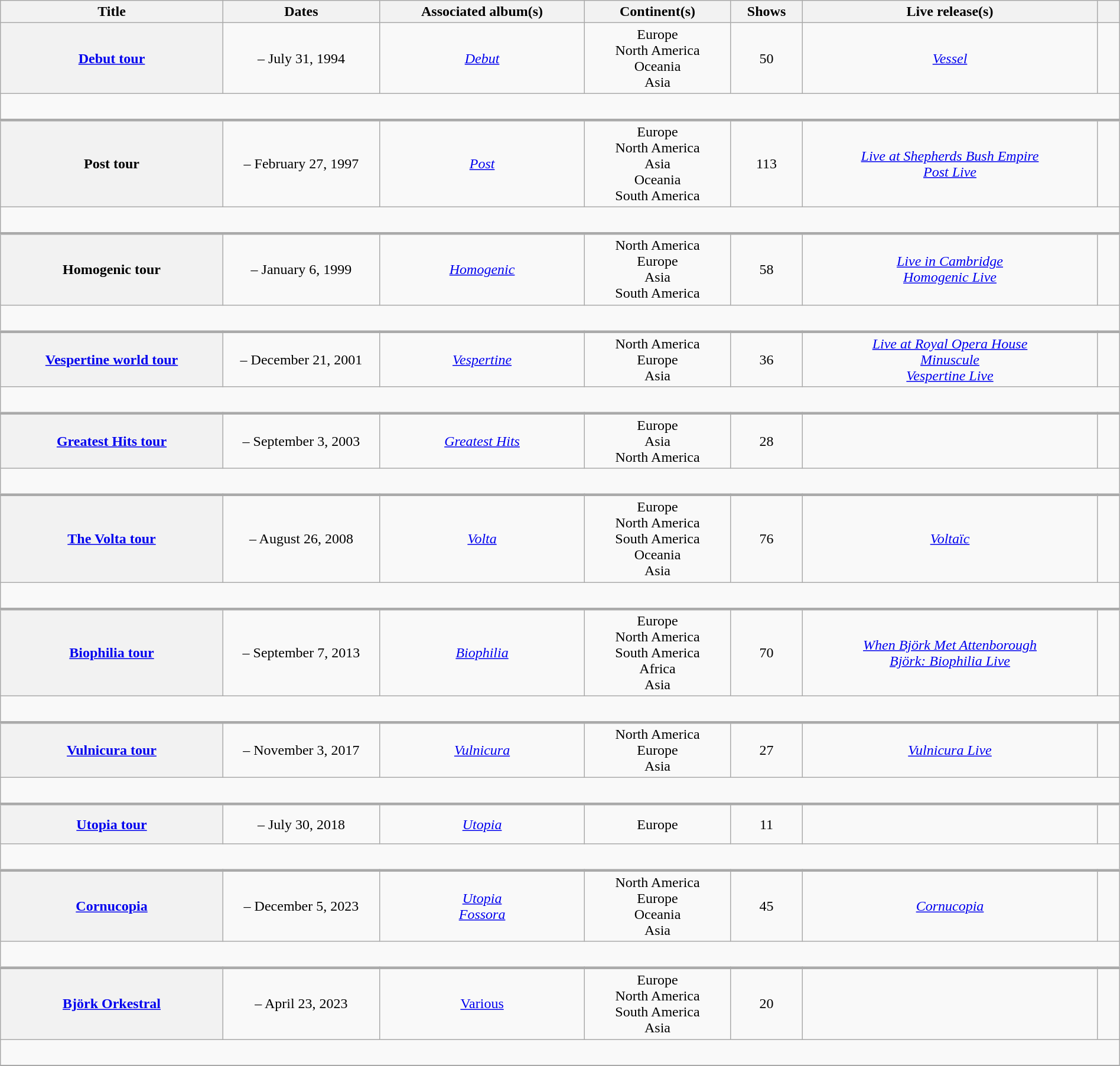<table class="wikitable unsortable plainrowheaders" style="text-align:center;" width=100%>
<tr>
<th scope="col">Title</th>
<th scope="col" width=14%>Dates</th>
<th scope="col">Associated album(s)</th>
<th scope="col">Continent(s)</th>
<th scope="col">Shows</th>
<th scope="col">Live release(s)</th>
<th scope="col" width=2% class="unsortable"></th>
</tr>
<tr>
<th scope="row"><a href='#'>Debut tour</a></th>
<td> – July 31, 1994</td>
<td><em><a href='#'>Debut</a></em></td>
<td> Europe<br>North America<br>Oceania<br>Asia</td>
<td>50</td>
<td><em><a href='#'>Vessel</a></em></td>
<td align="center"><br><br></td>
</tr>
<tr>
<td colspan="8" style="border-bottom-width:3px; padding:5px;"><br></td>
</tr>
<tr>
<th scope="row">Post tour</th>
<td> – February 27, 1997</td>
<td><em><a href='#'>Post</a></em></td>
<td> Europe<br>North America<br>Asia<br>Oceania<br>South America</td>
<td>113</td>
<td><em><a href='#'>Live at Shepherds Bush Empire</a></em><br><em><a href='#'>Post Live</a></em></td>
<td align="center"><br></td>
</tr>
<tr>
<td colspan="8" style="border-bottom-width:3px; padding:5px;"><br></td>
</tr>
<tr>
<th scope="row">Homogenic tour</th>
<td> – January 6, 1999</td>
<td><em><a href='#'>Homogenic</a></em></td>
<td> North America<br>Europe<br>Asia<br>South America</td>
<td>58</td>
<td><em><a href='#'>Live in Cambridge</a></em><br><em><a href='#'>Homogenic Live</a></em></td>
<td align="center"><br></td>
</tr>
<tr>
<td colspan="8" style="border-bottom-width:3px; padding:5px;"><br></td>
</tr>
<tr>
<th scope="row"><a href='#'>Vespertine world tour</a></th>
<td> – December 21, 2001</td>
<td><em><a href='#'>Vespertine</a></em></td>
<td> North America<br>Europe<br>Asia</td>
<td>36</td>
<td><em><a href='#'>Live at Royal Opera House</a></em><br><em><a href='#'>Minuscule</a></em><br><em><a href='#'>Vespertine Live</a></em></td>
<td align="center"><br></td>
</tr>
<tr>
<td colspan="8" style="border-bottom-width:3px; padding:5px;"><br></td>
</tr>
<tr>
<th scope="row"><a href='#'>Greatest Hits tour</a></th>
<td> – September 3, 2003</td>
<td><em><a href='#'>Greatest Hits</a></em></td>
<td> Europe<br>Asia<br>North America</td>
<td>28</td>
<td></td>
<td align="center"><br></td>
</tr>
<tr>
<td colspan="8" style="border-bottom-width:3px; padding:5px;"><br></td>
</tr>
<tr>
<th scope="row"><a href='#'>The Volta tour</a></th>
<td> – August 26, 2008</td>
<td><em><a href='#'>Volta</a></em></td>
<td> Europe<br>North America<br>South America<br>Oceania<br>Asia</td>
<td>76</td>
<td><em><a href='#'>Voltaïc</a></em></td>
<td align="center"><br></td>
</tr>
<tr>
<td colspan="8" style="border-bottom-width:3px; padding:5px;"><br></td>
</tr>
<tr>
<th scope="row"><a href='#'>Biophilia tour</a></th>
<td> – September 7, 2013</td>
<td><em><a href='#'>Biophilia</a></em></td>
<td> Europe<br>North America<br>South America<br>Africa<br>Asia</td>
<td>70</td>
<td><em><a href='#'>When Björk Met Attenborough</a></em><br><em><a href='#'>Björk: Biophilia Live</a></em></td>
<td align="center"><br><br></td>
</tr>
<tr>
<td colspan="8" style="border-bottom-width:3px; padding:5px;"><br></td>
</tr>
<tr>
<th scope="row"><a href='#'>Vulnicura tour</a></th>
<td> – November 3, 2017</td>
<td><em><a href='#'>Vulnicura</a></em></td>
<td> North America<br>Europe<br>Asia</td>
<td>27</td>
<td><em><a href='#'>Vulnicura Live</a></em></td>
<td align="center"><br><br></td>
</tr>
<tr>
<td colspan="8" style="border-bottom-width:3px; padding:5px;"><br></td>
</tr>
<tr>
<th scope="row"><a href='#'>Utopia tour</a></th>
<td> – July 30, 2018</td>
<td><em><a href='#'>Utopia</a></em></td>
<td> Europe</td>
<td>11</td>
<td></td>
<td align="center"><br><br></td>
</tr>
<tr>
<td colspan="8" style="border-bottom-width:3px; padding:5px;"><br></td>
</tr>
<tr>
<th scope="row"><a href='#'>Cornucopia</a></th>
<td> – December 5, 2023</td>
<td><em><a href='#'>Utopia</a></em><br><em><a href='#'>Fossora</a></em></td>
<td> North America<br>Europe<br>Oceania<br>Asia</td>
<td>45</td>
<td><em><a href='#'>Cornucopia</a></em></td>
<td><br><br><br></td>
</tr>
<tr>
<td colspan="8" style="border-bottom-width:3px; padding:5px;"><br></td>
</tr>
<tr>
<th scope="row"><a href='#'>Björk Orkestral</a></th>
<td> – April 23, 2023</td>
<td><a href='#'>Various</a></td>
<td> Europe<br>North America<br>South America<br>Asia</td>
<td>20</td>
<td></td>
<td><br><br><br></td>
</tr>
<tr>
<td colspan="8" style="border-bottom-width:3px; padding:5px;"><br></td>
</tr>
<tr>
</tr>
</table>
